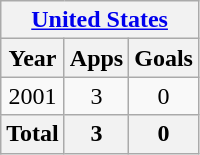<table class="wikitable" style="text-align:center">
<tr>
<th colspan=3><a href='#'>United States</a></th>
</tr>
<tr>
<th>Year</th>
<th>Apps</th>
<th>Goals</th>
</tr>
<tr>
<td>2001</td>
<td>3</td>
<td>0</td>
</tr>
<tr>
<th>Total</th>
<th>3</th>
<th>0</th>
</tr>
</table>
